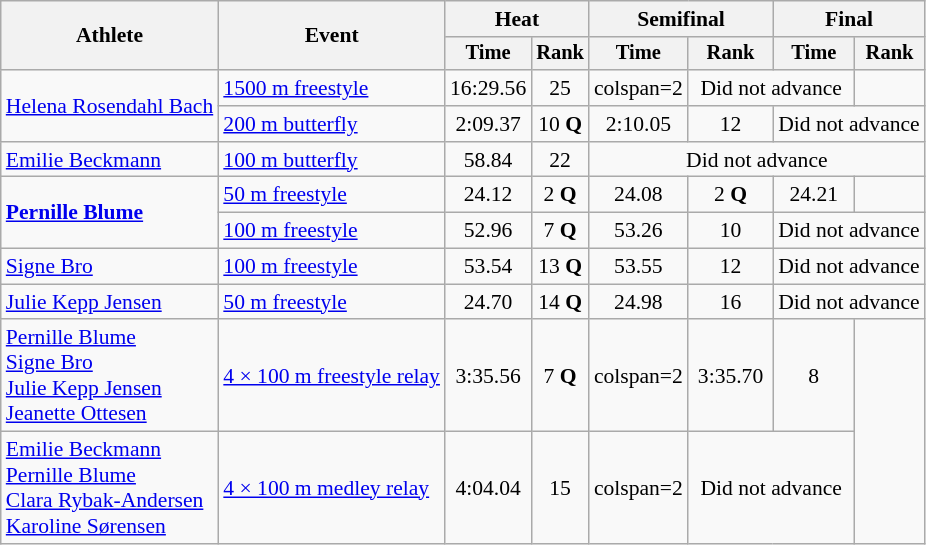<table class=wikitable style="font-size:90%">
<tr>
<th rowspan="2">Athlete</th>
<th rowspan="2">Event</th>
<th colspan="2">Heat</th>
<th colspan="2">Semifinal</th>
<th colspan="2">Final</th>
</tr>
<tr style="font-size:95%">
<th>Time</th>
<th>Rank</th>
<th>Time</th>
<th>Rank</th>
<th>Time</th>
<th>Rank</th>
</tr>
<tr align=center>
<td align=left rowspan=2><a href='#'>Helena Rosendahl Bach</a></td>
<td align=left><a href='#'>1500 m freestyle</a></td>
<td>16:29.56</td>
<td>25</td>
<td>colspan=2 </td>
<td colspan="2">Did not advance</td>
</tr>
<tr align=center>
<td align=left><a href='#'>200 m butterfly</a></td>
<td>2:09.37</td>
<td>10 <strong>Q</strong></td>
<td>2:10.05</td>
<td>12</td>
<td colspan="2">Did not advance</td>
</tr>
<tr align=center>
<td align=left><a href='#'>Emilie Beckmann</a></td>
<td align=left><a href='#'>100 m butterfly</a></td>
<td>58.84</td>
<td>22</td>
<td colspan="4">Did not advance</td>
</tr>
<tr align=center>
<td align=left rowspan=2><strong><a href='#'>Pernille Blume</a></strong></td>
<td align=left><a href='#'>50 m freestyle</a></td>
<td>24.12</td>
<td>2 <strong>Q</strong></td>
<td>24.08</td>
<td>2 <strong>Q</strong></td>
<td>24.21</td>
<td></td>
</tr>
<tr align=center>
<td align=left><a href='#'>100 m freestyle</a></td>
<td>52.96</td>
<td>7 <strong>Q</strong></td>
<td>53.26</td>
<td>10</td>
<td colspan="2">Did not advance</td>
</tr>
<tr align=center>
<td align=left><a href='#'>Signe Bro</a></td>
<td align=left><a href='#'>100 m freestyle</a></td>
<td>53.54</td>
<td>13 <strong>Q</strong></td>
<td>53.55</td>
<td>12</td>
<td colspan="2">Did not advance</td>
</tr>
<tr align=center>
<td align=left><a href='#'>Julie Kepp Jensen</a></td>
<td align=left><a href='#'>50 m freestyle</a></td>
<td>24.70</td>
<td>14 <strong>Q</strong></td>
<td>24.98</td>
<td>16</td>
<td colspan="2">Did not advance</td>
</tr>
<tr align=center>
<td align=left><a href='#'>Pernille Blume</a><br><a href='#'>Signe Bro</a><br><a href='#'>Julie Kepp Jensen</a><br><a href='#'>Jeanette Ottesen</a></td>
<td align=left><a href='#'>4 × 100 m freestyle relay</a></td>
<td>3:35.56</td>
<td>7 <strong>Q</strong></td>
<td>colspan=2 </td>
<td>3:35.70</td>
<td>8</td>
</tr>
<tr align=center>
<td align=left><a href='#'>Emilie Beckmann</a><br><a href='#'>Pernille Blume</a><br><a href='#'>Clara Rybak-Andersen</a><br><a href='#'>Karoline Sørensen</a></td>
<td align=left><a href='#'>4 × 100 m medley relay</a></td>
<td>4:04.04</td>
<td>15</td>
<td>colspan=2 </td>
<td colspan="2">Did not advance</td>
</tr>
</table>
